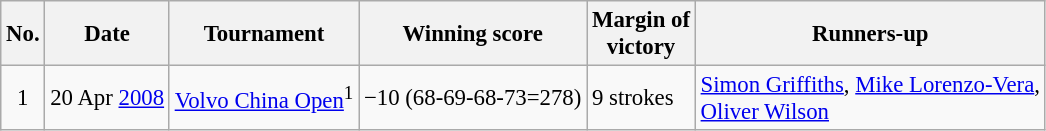<table class="wikitable" style="font-size:95%;">
<tr>
<th>No.</th>
<th>Date</th>
<th>Tournament</th>
<th>Winning score</th>
<th>Margin of<br>victory</th>
<th>Runners-up</th>
</tr>
<tr>
<td align=center>1</td>
<td align=right>20 Apr <a href='#'>2008</a></td>
<td><a href='#'>Volvo China Open</a><sup>1</sup></td>
<td>−10 (68-69-68-73=278)</td>
<td>9 strokes</td>
<td> <a href='#'>Simon Griffiths</a>,  <a href='#'>Mike Lorenzo-Vera</a>,<br> <a href='#'>Oliver Wilson</a></td>
</tr>
</table>
